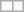<table class="wikitable" style="margin:1em auto; text-align:center;">
<tr>
<td></td>
<td></td>
</tr>
</table>
